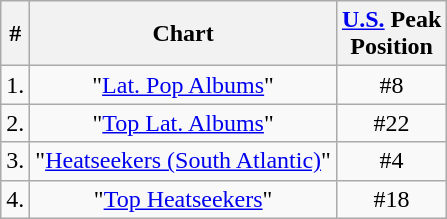<table class="wikitable">
<tr>
<th>#</th>
<th>Chart</th>
<th><a href='#'>U.S.</a> Peak<br>Position</th>
</tr>
<tr>
<td>1.</td>
<td style="text-align:center;">"<a href='#'>Lat. Pop Albums</a>"</td>
<td style="text-align:center;">#8</td>
</tr>
<tr>
<td>2.</td>
<td style="text-align:center;">"<a href='#'>Top Lat. Albums</a>"</td>
<td style="text-align:center;">#22</td>
</tr>
<tr>
<td>3.</td>
<td style="text-align:center;">"<a href='#'>Heatseekers (South Atlantic)</a>"</td>
<td style="text-align:center;">#4</td>
</tr>
<tr>
<td>4.</td>
<td style="text-align:center;">"<a href='#'>Top Heatseekers</a>"</td>
<td style="text-align:center;">#18</td>
</tr>
</table>
